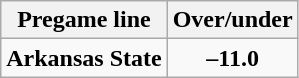<table class="wikitable" style="margin-right: auto; margin-right: auto; border: none;">
<tr align="center">
<th style=>Pregame line</th>
<th style=>Over/under</th>
</tr>
<tr align="center">
<td><strong>Arkansas State</strong></td>
<td><strong>–11.0</strong></td>
</tr>
</table>
